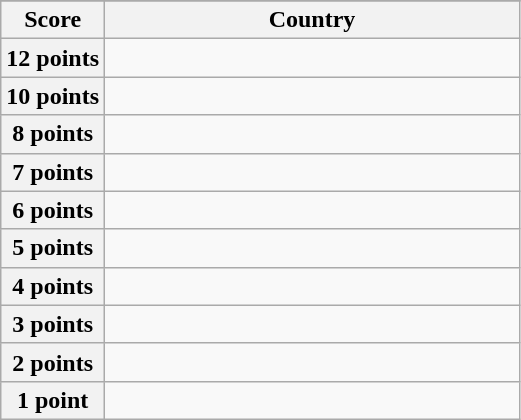<table class="wikitable">
<tr>
</tr>
<tr>
<th scope="col" width="20%">Score</th>
<th scope="col">Country</th>
</tr>
<tr>
<th scope="row">12 points</th>
<td></td>
</tr>
<tr>
<th scope="row">10 points</th>
<td></td>
</tr>
<tr>
<th scope="row">8 points</th>
<td></td>
</tr>
<tr>
<th scope="row">7 points</th>
<td></td>
</tr>
<tr>
<th scope="row">6 points</th>
<td></td>
</tr>
<tr>
<th scope="row">5 points</th>
<td></td>
</tr>
<tr>
<th scope="row">4 points</th>
<td></td>
</tr>
<tr>
<th scope="row">3 points</th>
<td></td>
</tr>
<tr>
<th scope="row">2 points</th>
<td></td>
</tr>
<tr>
<th scope="row">1 point</th>
<td></td>
</tr>
</table>
